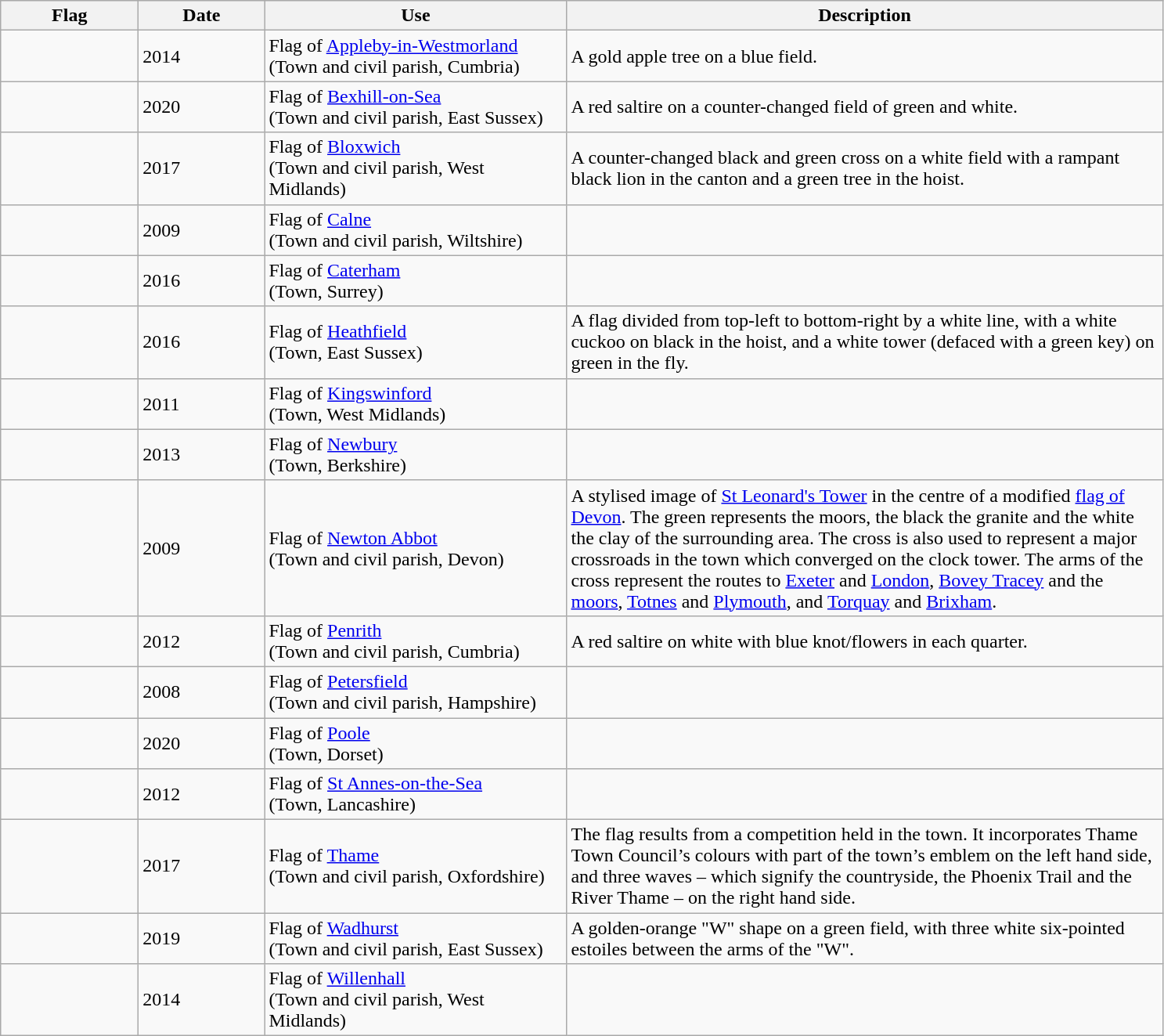<table class="wikitable">
<tr style="background:#efefef;">
<th style="width:110px;">Flag</th>
<th style="width:100px;">Date</th>
<th style="width:250px;">Use</th>
<th style="width:500px;">Description</th>
</tr>
<tr>
<td></td>
<td>2014</td>
<td>Flag of <a href='#'>Appleby-in-Westmorland</a> <br> (Town and civil parish, Cumbria)</td>
<td>A gold apple tree on a blue field.</td>
</tr>
<tr>
<td></td>
<td>2020</td>
<td>Flag of <a href='#'>Bexhill-on-Sea</a><br>(Town and civil parish, East Sussex)</td>
<td>A red saltire on a counter-changed field of green and white.</td>
</tr>
<tr>
<td></td>
<td>2017</td>
<td>Flag of <a href='#'>Bloxwich</a><br> (Town and civil parish, West Midlands)</td>
<td>A counter-changed black and green cross on a white field with a rampant black lion in the canton and a green tree in the hoist.</td>
</tr>
<tr>
<td></td>
<td>2009</td>
<td>Flag of <a href='#'>Calne</a> <br> (Town and civil parish, Wiltshire)</td>
<td></td>
</tr>
<tr>
<td></td>
<td>2016</td>
<td>Flag of <a href='#'>Caterham</a> <br> (Town, Surrey)</td>
<td></td>
</tr>
<tr>
<td></td>
<td>2016</td>
<td>Flag of <a href='#'>Heathfield</a><br>(Town, East Sussex)</td>
<td>A flag divided from top-left to bottom-right by a white line, with a white cuckoo on black in the hoist, and a white tower (defaced with a green key) on green in the fly.</td>
</tr>
<tr>
<td></td>
<td>2011</td>
<td>Flag of <a href='#'>Kingswinford</a> <br> (Town, West Midlands)</td>
<td></td>
</tr>
<tr>
<td></td>
<td>2013</td>
<td>Flag of <a href='#'>Newbury</a> <br> (Town, Berkshire)</td>
<td></td>
</tr>
<tr>
<td></td>
<td>2009</td>
<td>Flag of <a href='#'>Newton Abbot</a> <br> (Town and civil parish, Devon)</td>
<td>A stylised image of <a href='#'>St Leonard's Tower</a> in the centre of a modified <a href='#'>flag of Devon</a>. The green represents the moors, the black the granite and the white the clay of the surrounding area. The cross is also used to represent a major crossroads in the town which converged on the clock tower. The arms of the cross represent the routes to <a href='#'>Exeter</a> and <a href='#'>London</a>, <a href='#'>Bovey Tracey</a> and the <a href='#'>moors</a>, <a href='#'>Totnes</a> and <a href='#'>Plymouth</a>, and <a href='#'>Torquay</a> and <a href='#'>Brixham</a>.</td>
</tr>
<tr>
<td></td>
<td>2012</td>
<td>Flag of <a href='#'>Penrith</a> <br> (Town and civil parish, Cumbria)</td>
<td>A red saltire on white with blue knot/flowers in each quarter.</td>
</tr>
<tr>
<td></td>
<td>2008</td>
<td>Flag of <a href='#'>Petersfield</a> <br> (Town and civil parish, Hampshire)</td>
<td></td>
</tr>
<tr>
<td></td>
<td>2020</td>
<td>Flag of <a href='#'>Poole</a> <br> (Town, Dorset)</td>
<td></td>
</tr>
<tr>
<td></td>
<td>2012</td>
<td>Flag of <a href='#'>St Annes-on-the-Sea</a> <br> (Town, Lancashire)</td>
<td></td>
</tr>
<tr>
<td></td>
<td>2017</td>
<td>Flag of <a href='#'>Thame</a> <br> (Town and civil parish, Oxfordshire)</td>
<td>The flag results from a competition held in the town. It incorporates Thame Town Council’s colours with part of the town’s emblem on the left hand side, and three waves – which signify the countryside, the Phoenix Trail and the River Thame – on the right hand side.</td>
</tr>
<tr>
<td></td>
<td>2019</td>
<td>Flag of <a href='#'>Wadhurst</a><br>(Town and civil parish, East Sussex)</td>
<td>A golden-orange "W" shape on a green field, with three white six-pointed estoiles between the arms of the "W".</td>
</tr>
<tr>
<td></td>
<td>2014</td>
<td>Flag of <a href='#'>Willenhall</a> <br> (Town and civil parish, West Midlands)</td>
<td></td>
</tr>
</table>
